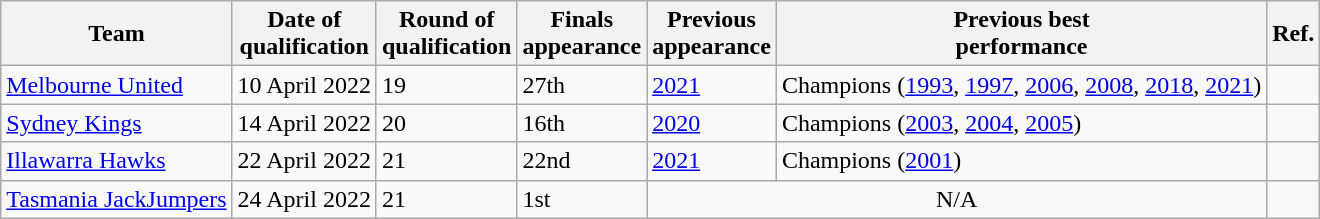<table class="wikitable" style="text-align:left">
<tr>
<th>Team</th>
<th>Date of<br>qualification</th>
<th>Round of<br>qualification</th>
<th>Finals<br>appearance</th>
<th>Previous<br>appearance</th>
<th>Previous best<br>performance</th>
<th>Ref.</th>
</tr>
<tr>
<td><a href='#'>Melbourne United</a></td>
<td>10 April 2022</td>
<td>19</td>
<td>27th</td>
<td><a href='#'>2021</a></td>
<td>Champions (<a href='#'>1993</a>, <a href='#'>1997</a>, <a href='#'>2006</a>, <a href='#'>2008</a>, <a href='#'>2018</a>, <a href='#'>2021</a>)</td>
<td></td>
</tr>
<tr>
<td><a href='#'>Sydney Kings</a></td>
<td>14 April 2022</td>
<td>20</td>
<td>16th</td>
<td><a href='#'>2020</a></td>
<td>Champions (<a href='#'>2003</a>, <a href='#'>2004</a>, <a href='#'>2005</a>)</td>
<td></td>
</tr>
<tr>
<td><a href='#'>Illawarra Hawks</a></td>
<td>22 April 2022</td>
<td>21</td>
<td>22nd</td>
<td><a href='#'>2021</a></td>
<td>Champions (<a href='#'>2001</a>)</td>
<td></td>
</tr>
<tr>
<td><a href='#'>Tasmania JackJumpers</a></td>
<td>24 April 2022</td>
<td>21</td>
<td>1st</td>
<td colspan="2" style="text-align:center">N/A</td>
<td></td>
</tr>
</table>
